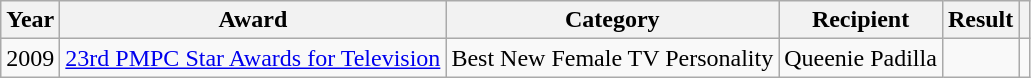<table class="wikitable">
<tr>
<th>Year</th>
<th>Award</th>
<th>Category</th>
<th>Recipient</th>
<th>Result</th>
<th></th>
</tr>
<tr>
<td>2009</td>
<td><a href='#'>23rd PMPC Star Awards for Television</a></td>
<td>Best New Female TV Personality</td>
<td>Queenie Padilla</td>
<td></td>
<td></td>
</tr>
</table>
